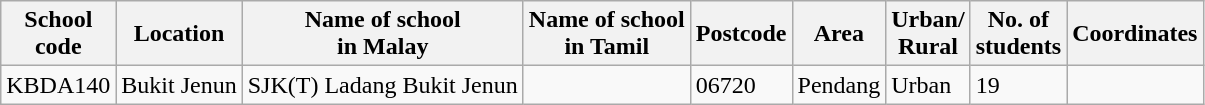<table class="wikitable sortable">
<tr>
<th>School<br>code</th>
<th>Location</th>
<th>Name of school<br>in Malay</th>
<th>Name of school<br>in Tamil</th>
<th>Postcode</th>
<th>Area</th>
<th>Urban/<br>Rural</th>
<th>No. of<br>students</th>
<th>Coordinates</th>
</tr>
<tr>
<td>KBDA140</td>
<td>Bukit Jenun</td>
<td>SJK(T) Ladang Bukit Jenun</td>
<td></td>
<td>06720</td>
<td>Pendang</td>
<td>Urban</td>
<td>19</td>
<td></td>
</tr>
</table>
